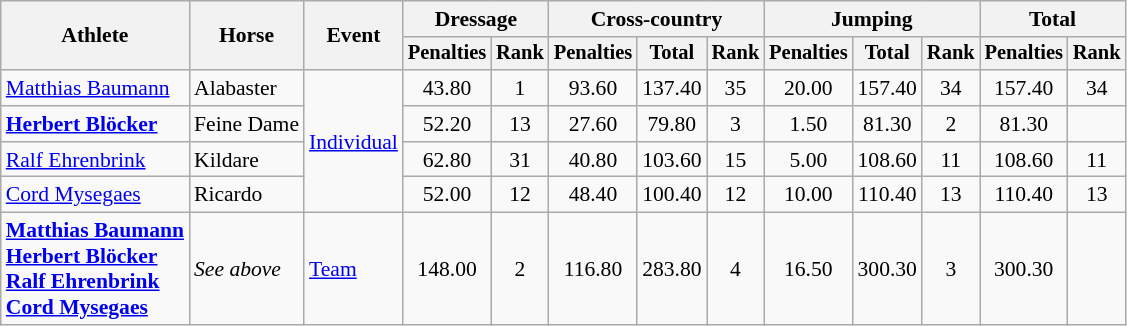<table class=wikitable style="font-size:90%">
<tr>
<th rowspan="2">Athlete</th>
<th rowspan="2">Horse</th>
<th rowspan="2">Event</th>
<th colspan="2">Dressage</th>
<th colspan="3">Cross-country</th>
<th colspan="3">Jumping</th>
<th colspan="2">Total</th>
</tr>
<tr style="font-size:95%">
<th>Penalties</th>
<th>Rank</th>
<th>Penalties</th>
<th>Total</th>
<th>Rank</th>
<th>Penalties</th>
<th>Total</th>
<th>Rank</th>
<th>Penalties</th>
<th>Rank</th>
</tr>
<tr align=center>
<td align=left><a href='#'>Matthias Baumann</a></td>
<td align=left>Alabaster</td>
<td align=left rowspan=4><a href='#'>Individual</a></td>
<td>43.80</td>
<td>1</td>
<td>93.60</td>
<td>137.40</td>
<td>35</td>
<td>20.00</td>
<td>157.40</td>
<td>34</td>
<td>157.40</td>
<td>34</td>
</tr>
<tr align=center>
<td align=left><strong><a href='#'>Herbert Blöcker</a></strong></td>
<td align=left>Feine Dame</td>
<td>52.20</td>
<td>13</td>
<td>27.60</td>
<td>79.80</td>
<td>3</td>
<td>1.50</td>
<td>81.30</td>
<td>2</td>
<td>81.30</td>
<td></td>
</tr>
<tr align=center>
<td align=left><a href='#'>Ralf Ehrenbrink</a></td>
<td align=left>Kildare</td>
<td>62.80</td>
<td>31</td>
<td>40.80</td>
<td>103.60</td>
<td>15</td>
<td>5.00</td>
<td>108.60</td>
<td>11</td>
<td>108.60</td>
<td>11</td>
</tr>
<tr align=center>
<td align=left><a href='#'>Cord Mysegaes</a></td>
<td align=left>Ricardo</td>
<td>52.00</td>
<td>12</td>
<td>48.40</td>
<td>100.40</td>
<td>12</td>
<td>10.00</td>
<td>110.40</td>
<td>13</td>
<td>110.40</td>
<td>13</td>
</tr>
<tr align=center>
<td align=left><strong><a href='#'>Matthias Baumann</a><br><a href='#'>Herbert Blöcker</a><br><a href='#'>Ralf Ehrenbrink</a><br><a href='#'>Cord Mysegaes</a></strong></td>
<td align=left><em>See above</em></td>
<td align=left><a href='#'>Team</a></td>
<td>148.00</td>
<td>2</td>
<td>116.80</td>
<td>283.80</td>
<td>4</td>
<td>16.50</td>
<td>300.30</td>
<td>3</td>
<td>300.30</td>
<td></td>
</tr>
</table>
